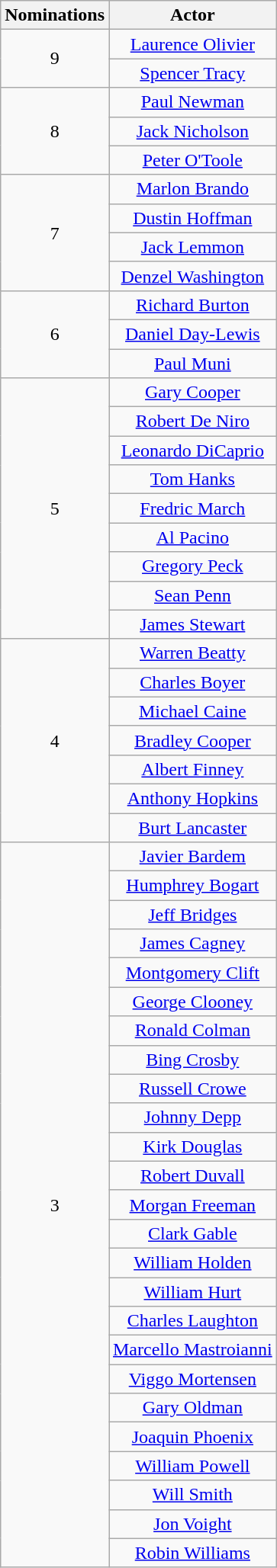<table class="wikitable" style="text-align:center;">
<tr>
<th scope="col" width="55">Nominations</th>
<th scope="col">Actor</th>
</tr>
<tr>
<td rowspan=2 style="text-align:center">9</td>
<td><a href='#'>Laurence Olivier</a></td>
</tr>
<tr>
<td><a href='#'>Spencer Tracy</a></td>
</tr>
<tr>
<td rowspan=3 style="text-align:center">8</td>
<td><a href='#'>Paul Newman</a></td>
</tr>
<tr>
<td><a href='#'>Jack Nicholson</a></td>
</tr>
<tr>
<td><a href='#'>Peter O'Toole</a></td>
</tr>
<tr>
<td rowspan=4 style="text-align:center">7</td>
<td><a href='#'>Marlon Brando</a></td>
</tr>
<tr>
<td><a href='#'>Dustin Hoffman</a></td>
</tr>
<tr>
<td><a href='#'>Jack Lemmon</a></td>
</tr>
<tr>
<td><a href='#'>Denzel Washington</a></td>
</tr>
<tr>
<td rowspan=3 style="text-align:center">6</td>
<td><a href='#'>Richard Burton</a></td>
</tr>
<tr>
<td><a href='#'>Daniel Day-Lewis</a></td>
</tr>
<tr>
<td><a href='#'>Paul Muni</a></td>
</tr>
<tr>
<td rowspan=9 style="text-align:center">5</td>
<td><a href='#'>Gary Cooper</a></td>
</tr>
<tr>
<td><a href='#'>Robert De Niro</a></td>
</tr>
<tr>
<td><a href='#'>Leonardo DiCaprio</a></td>
</tr>
<tr>
<td><a href='#'>Tom Hanks</a></td>
</tr>
<tr>
<td><a href='#'>Fredric March</a></td>
</tr>
<tr>
<td><a href='#'>Al Pacino</a></td>
</tr>
<tr>
<td><a href='#'>Gregory Peck</a></td>
</tr>
<tr>
<td><a href='#'>Sean Penn</a></td>
</tr>
<tr>
<td><a href='#'>James Stewart</a></td>
</tr>
<tr>
<td rowspan=7 style="text-align:center">4</td>
<td><a href='#'>Warren Beatty</a></td>
</tr>
<tr>
<td><a href='#'>Charles Boyer</a></td>
</tr>
<tr>
<td><a href='#'>Michael Caine</a></td>
</tr>
<tr>
<td><a href='#'>Bradley Cooper</a></td>
</tr>
<tr>
<td><a href='#'>Albert Finney</a></td>
</tr>
<tr>
<td><a href='#'>Anthony Hopkins</a></td>
</tr>
<tr>
<td><a href='#'>Burt Lancaster</a></td>
</tr>
<tr>
<td rowspan=26 style="text-align:center">3</td>
<td><a href='#'>Javier Bardem</a></td>
</tr>
<tr>
<td><a href='#'>Humphrey Bogart</a></td>
</tr>
<tr>
<td><a href='#'>Jeff Bridges</a></td>
</tr>
<tr>
<td><a href='#'>James Cagney</a></td>
</tr>
<tr>
<td><a href='#'>Montgomery Clift</a></td>
</tr>
<tr>
<td><a href='#'>George Clooney</a></td>
</tr>
<tr>
<td><a href='#'>Ronald Colman</a></td>
</tr>
<tr>
<td><a href='#'>Bing Crosby</a></td>
</tr>
<tr>
<td><a href='#'>Russell Crowe</a></td>
</tr>
<tr>
<td><a href='#'>Johnny Depp</a></td>
</tr>
<tr>
<td><a href='#'>Kirk Douglas</a></td>
</tr>
<tr>
<td><a href='#'>Robert Duvall</a></td>
</tr>
<tr>
<td><a href='#'>Morgan Freeman</a></td>
</tr>
<tr>
<td><a href='#'>Clark Gable</a></td>
</tr>
<tr>
<td><a href='#'>William Holden</a></td>
</tr>
<tr>
<td><a href='#'>William Hurt</a></td>
</tr>
<tr>
<td><a href='#'>Charles Laughton</a></td>
</tr>
<tr>
<td><a href='#'>Marcello Mastroianni</a></td>
</tr>
<tr>
<td><a href='#'>Viggo Mortensen</a></td>
</tr>
<tr>
<td><a href='#'>Gary Oldman</a></td>
</tr>
<tr>
<td><a href='#'>Joaquin Phoenix</a></td>
</tr>
<tr>
<td><a href='#'>William Powell</a></td>
</tr>
<tr>
<td><a href='#'>Will Smith</a></td>
</tr>
<tr>
<td><a href='#'>Jon Voight</a></td>
</tr>
<tr>
<td><a href='#'>Robin Williams</a></td>
</tr>
</table>
